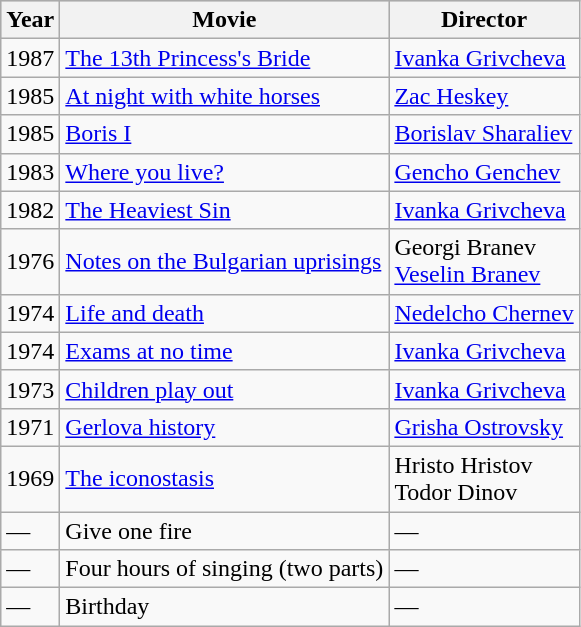<table class="wikitable">
<tr bgcolor="#CCCCCC">
<th>Year</th>
<th><strong>Movie</strong></th>
<th>Director</th>
</tr>
<tr>
<td>1987</td>
<td><a href='#'>The 13th Princess's Bride</a></td>
<td><a href='#'>Ivanka Grivcheva</a></td>
</tr>
<tr>
<td>1985</td>
<td><a href='#'>At night with white horses</a></td>
<td><a href='#'>Zac Heskey</a></td>
</tr>
<tr>
<td>1985</td>
<td><a href='#'>Boris I</a></td>
<td><a href='#'>Borislav Sharaliev</a></td>
</tr>
<tr>
<td>1983</td>
<td><a href='#'>Where you live?</a></td>
<td><a href='#'>Gencho Genchev</a></td>
</tr>
<tr>
<td>1982</td>
<td><a href='#'>The Heaviest Sin</a></td>
<td><a href='#'>Ivanka Grivcheva</a></td>
</tr>
<tr>
<td>1976</td>
<td><a href='#'>Notes on the Bulgarian uprisings</a></td>
<td>Georgi Branev <br><a href='#'>Veselin Branev</a></td>
</tr>
<tr>
<td>1974</td>
<td><a href='#'>Life and death</a></td>
<td><a href='#'>Nedelcho Chernev</a></td>
</tr>
<tr>
<td>1974</td>
<td><a href='#'>Exams at no time</a></td>
<td><a href='#'>Ivanka Grivcheva</a></td>
</tr>
<tr>
<td>1973</td>
<td><a href='#'>Children play out</a></td>
<td><a href='#'>Ivanka Grivcheva</a></td>
</tr>
<tr>
<td>1971</td>
<td><a href='#'>Gerlova history</a></td>
<td><a href='#'>Grisha Ostrovsky</a></td>
</tr>
<tr>
<td>1969</td>
<td><a href='#'>The iconostasis</a></td>
<td>Hristo Hristov <br>Todor Dinov</td>
</tr>
<tr>
<td>—</td>
<td>Give one fire</td>
<td>—</td>
</tr>
<tr>
<td>—</td>
<td>Four hours of singing (two parts)</td>
<td>—</td>
</tr>
<tr>
<td>—</td>
<td>Birthday</td>
<td>—</td>
</tr>
</table>
